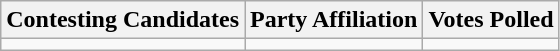<table class="wikitable sortable">
<tr>
<th>Contesting Candidates</th>
<th>Party Affiliation</th>
<th>Votes Polled</th>
</tr>
<tr>
<td></td>
<td></td>
<td></td>
</tr>
</table>
